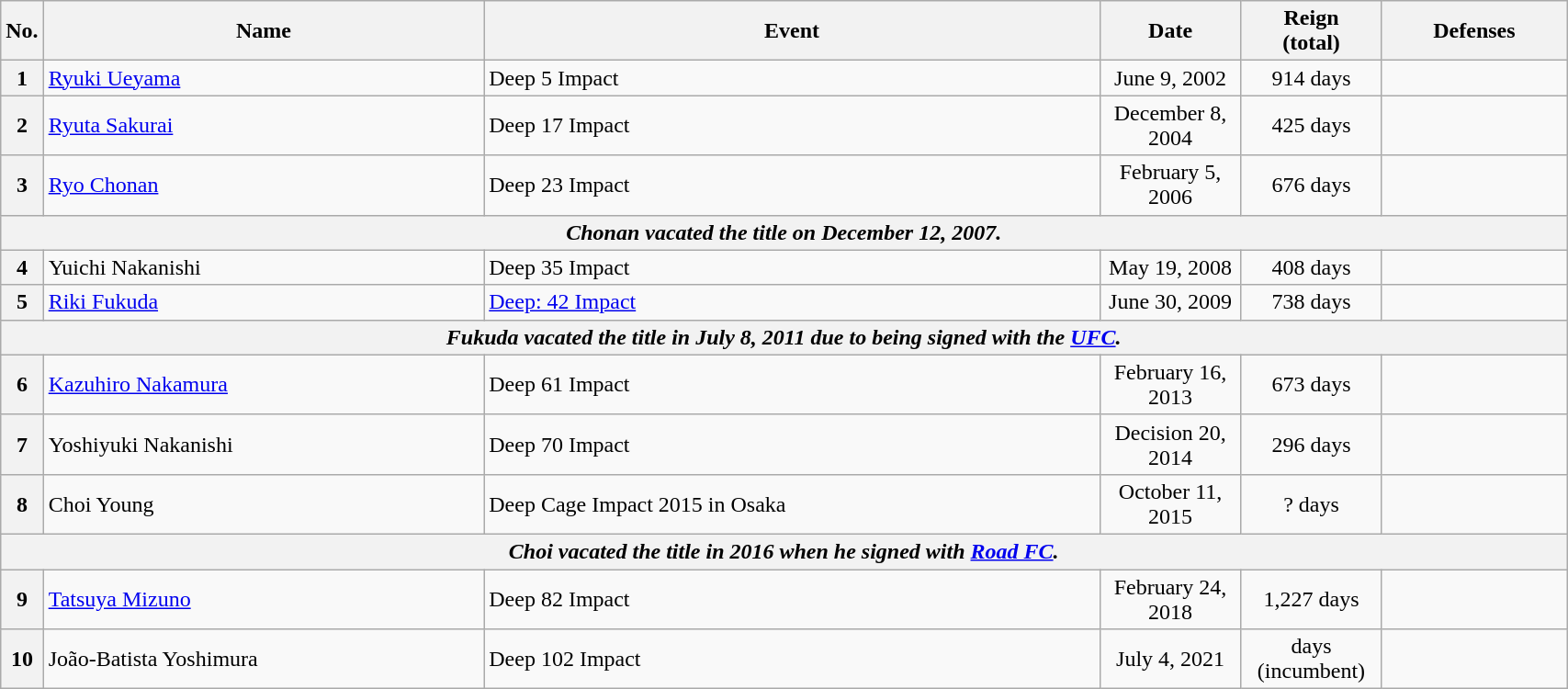<table class="wikitable" style="width:90%;">
<tr>
<th style="width:2%;">No.</th>
<th>Name</th>
<th>Event</th>
<th style="width:9%;">Date</th>
<th style="width:9%;">Reign<br>(total)</th>
<th>Defenses</th>
</tr>
<tr>
<th>1</th>
<td> <a href='#'>Ryuki Ueyama</a><br></td>
<td>Deep 5 Impact<br></td>
<td align=center>June 9, 2002</td>
<td align=center>914 days</td>
<td><br></td>
</tr>
<tr>
<th>2</th>
<td> <a href='#'>Ryuta Sakurai</a></td>
<td>Deep 17 Impact<br></td>
<td align=center>December 8, 2004</td>
<td align=center>425 days</td>
<td></td>
</tr>
<tr>
<th>3</th>
<td> <a href='#'>Ryo Chonan</a></td>
<td>Deep 23 Impact<br></td>
<td align=center>February 5, 2006</td>
<td align=center>676 days</td>
<td><br></td>
</tr>
<tr>
<th colspan=6 align=center><em>Chonan vacated the title on December 12, 2007.</em></th>
</tr>
<tr>
<th>4</th>
<td> Yuichi Nakanishi<br></td>
<td>Deep 35 Impact<br></td>
<td align=center>May 19, 2008</td>
<td align=center>408 days</td>
<td></td>
</tr>
<tr>
<th>5</th>
<td> <a href='#'>Riki Fukuda</a></td>
<td><a href='#'>Deep: 42 Impact</a><br></td>
<td align=center>June 30, 2009</td>
<td align=center>738 days</td>
<td><br></td>
</tr>
<tr>
<th colspan=6 align=center><em>Fukuda vacated the title in July 8, 2011 due to being signed with the <a href='#'>UFC</a>.</em></th>
</tr>
<tr>
<th>6</th>
<td> <a href='#'>Kazuhiro Nakamura</a><br></td>
<td>Deep 61 Impact<br></td>
<td align=center>February 16, 2013</td>
<td align=center>673 days</td>
<td></td>
</tr>
<tr>
<th>7</th>
<td> Yoshiyuki Nakanishi</td>
<td>Deep 70 Impact<br></td>
<td align=center>Decision 20, 2014</td>
<td align=center>296 days</td>
<td></td>
</tr>
<tr>
<th>8</th>
<td> Choi Young</td>
<td>Deep Cage Impact 2015 in Osaka<br></td>
<td align=center>October 11, 2015</td>
<td align=center>? days</td>
<td></td>
</tr>
<tr>
<th colspan=6 align=center><em>Choi vacated the title in 2016 when he signed with <a href='#'>Road FC</a>.</em></th>
</tr>
<tr>
<th>9</th>
<td> <a href='#'>Tatsuya Mizuno</a><br></td>
<td>Deep 82 Impact<br></td>
<td align=center>February 24, 2018</td>
<td align=center>1,227 days</td>
<td></td>
</tr>
<tr>
<th>10</th>
<td> João-Batista Yoshimura</td>
<td>Deep 102 Impact<br></td>
<td align=center>July 4, 2021</td>
<td align=center> days<br>(incumbent)</td>
<td></td>
</tr>
</table>
